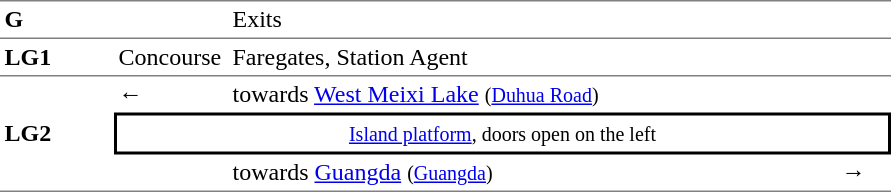<table border=0 cellspacing=0 cellpadding=3>
<tr>
<td style="border-bottom:solid 1px gray; border-top:solid 1px gray;" valign=top><strong>G</strong></td>
<td style="border-bottom:solid 1px gray; border-top:solid 1px gray;" valign=top></td>
<td style="border-bottom:solid 1px gray; border-top:solid 1px gray;" valign=top>Exits</td>
<td style="border-bottom:solid 1px gray; border-top:solid 1px gray;" valign=top></td>
</tr>
<tr>
<td style="border-bottom:solid 1px gray;" width=70><strong>LG1</strong></td>
<td style="border-bottom:solid 1px gray;" width=70>Concourse</td>
<td style="border-bottom:solid 1px gray;" width=400>Faregates, Station Agent</td>
<td style="border-bottom:solid 1px gray;" width=30></td>
</tr>
<tr>
<td style="border-bottom:solid 1px gray;" rowspan=3><strong>LG2</strong></td>
<td>←</td>
<td> towards <a href='#'>West Meixi Lake</a> <small>(<a href='#'>Duhua Road</a>)</small></td>
<td></td>
</tr>
<tr>
<td style="border-right:solid 2px black;border-left:solid 2px black;border-top:solid 2px black;border-bottom:solid 2px black;text-align:center;" colspan=3><small><a href='#'>Island platform</a>, doors open on the left</small></td>
</tr>
<tr>
<td style="border-bottom:solid 1px gray;"></td>
<td style="border-bottom:solid 1px gray;"> towards <a href='#'>Guangda</a> <small>(<a href='#'>Guangda</a>)</small></td>
<td style="border-bottom:solid 1px gray;">→</td>
</tr>
<tr>
</tr>
</table>
